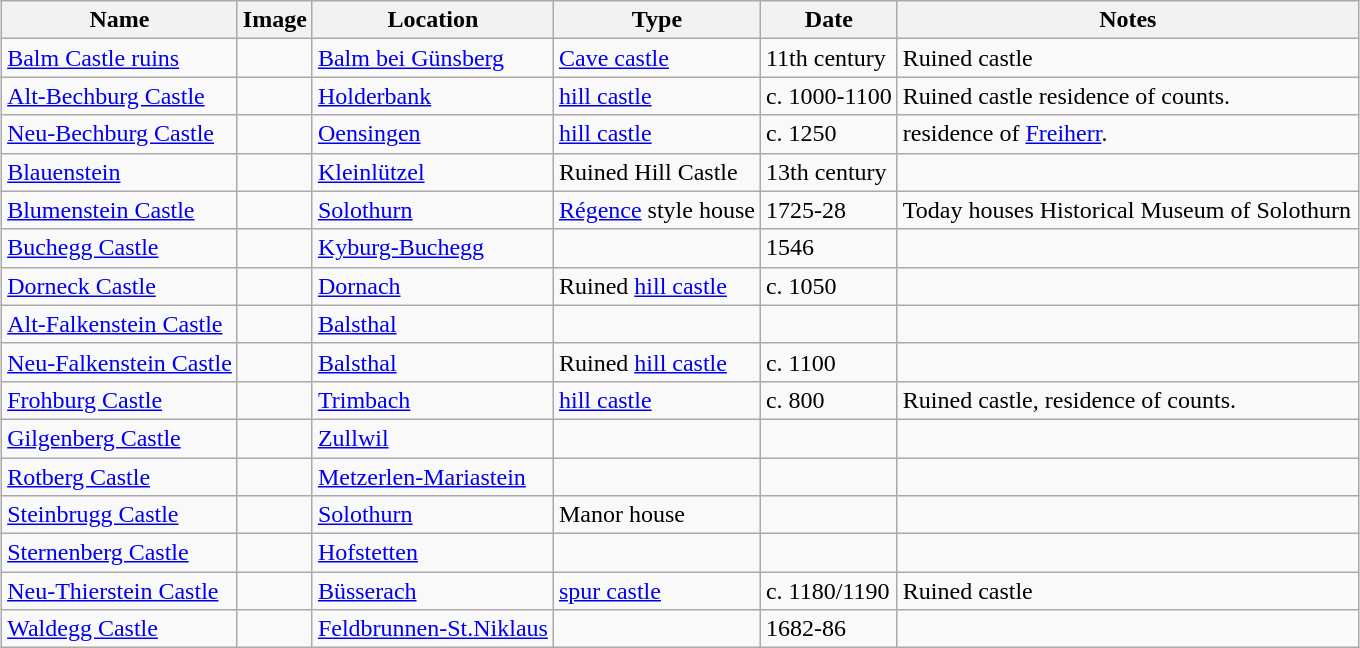<table class="wikitable sortable" style="text-align:left; margin-left: auto; margin-right: auto; border: none; width:500">
<tr>
<th>Name</th>
<th class="unsortable">Image</th>
<th>Location</th>
<th>Type</th>
<th>Date</th>
<th class="unsortable" style="width: 300px;">Notes</th>
</tr>
<tr>
<td><a href='#'>Balm Castle ruins</a></td>
<td></td>
<td><a href='#'>Balm bei Günsberg</a><br></td>
<td><a href='#'>Cave castle</a></td>
<td data-sort-value=1050>11th century</td>
<td>Ruined castle</td>
</tr>
<tr>
<td><a href='#'>Alt-Bechburg Castle</a></td>
<td></td>
<td><a href='#'>Holderbank</a><br></td>
<td><a href='#'>hill castle</a></td>
<td data-sort-value=1050>c. 1000-1100</td>
<td>Ruined castle residence of counts.</td>
</tr>
<tr>
<td><a href='#'>Neu-Bechburg Castle</a></td>
<td></td>
<td><a href='#'>Oensingen</a><br></td>
<td><a href='#'>hill castle</a></td>
<td data-sort-value=1250>c. 1250</td>
<td>residence of <a href='#'>Freiherr</a>.</td>
</tr>
<tr>
<td><a href='#'>Blauenstein</a></td>
<td></td>
<td><a href='#'>Kleinlützel</a><br></td>
<td>Ruined Hill Castle</td>
<td>13th century</td>
<td></td>
</tr>
<tr>
<td><a href='#'>Blumenstein Castle</a></td>
<td></td>
<td><a href='#'>Solothurn</a><br></td>
<td><a href='#'>Régence</a> style house</td>
<td>1725-28</td>
<td>Today houses Historical Museum of Solothurn</td>
</tr>
<tr>
<td><a href='#'>Buchegg Castle</a></td>
<td></td>
<td><a href='#'>Kyburg-Buchegg</a><br></td>
<td></td>
<td>1546</td>
<td></td>
</tr>
<tr>
<td><a href='#'>Dorneck Castle</a></td>
<td></td>
<td><a href='#'>Dornach</a><br></td>
<td>Ruined <a href='#'>hill castle</a></td>
<td data-sort-value=1050>c. 1050</td>
<td></td>
</tr>
<tr>
<td><a href='#'>Alt-Falkenstein Castle</a></td>
<td></td>
<td><a href='#'>Balsthal</a></td>
<td></td>
<td></td>
<td></td>
</tr>
<tr>
<td><a href='#'>Neu-Falkenstein Castle</a></td>
<td></td>
<td><a href='#'>Balsthal</a><br></td>
<td>Ruined <a href='#'>hill castle</a></td>
<td data-sort-value=1100>c. 1100</td>
<td></td>
</tr>
<tr>
<td><a href='#'>Frohburg Castle</a></td>
<td></td>
<td><a href='#'>Trimbach</a><br></td>
<td><a href='#'>hill castle</a></td>
<td data-sort-value=800>c. 800</td>
<td>Ruined castle, residence of counts.</td>
</tr>
<tr>
<td><a href='#'>Gilgenberg Castle</a></td>
<td></td>
<td><a href='#'>Zullwil</a></td>
<td></td>
<td></td>
<td></td>
</tr>
<tr>
<td><a href='#'>Rotberg Castle</a></td>
<td></td>
<td><a href='#'>Metzerlen-Mariastein</a><br></td>
<td></td>
<td></td>
<td></td>
</tr>
<tr>
<td><a href='#'>Steinbrugg Castle</a></td>
<td></td>
<td><a href='#'>Solothurn</a><br></td>
<td>Manor house</td>
<td></td>
<td></td>
</tr>
<tr>
<td><a href='#'>Sternenberg Castle</a></td>
<td></td>
<td><a href='#'>Hofstetten</a></td>
<td></td>
<td></td>
<td></td>
</tr>
<tr>
<td><a href='#'>Neu-Thierstein Castle</a></td>
<td></td>
<td><a href='#'>Büsserach</a><br></td>
<td><a href='#'>spur castle</a></td>
<td data-sort-value=1180>c. 1180/1190</td>
<td>Ruined castle</td>
</tr>
<tr>
<td><a href='#'>Waldegg Castle</a></td>
<td></td>
<td><a href='#'>Feldbrunnen-St.Niklaus</a><br></td>
<td></td>
<td>1682-86</td>
<td></td>
</tr>
<tr>
</tr>
</table>
